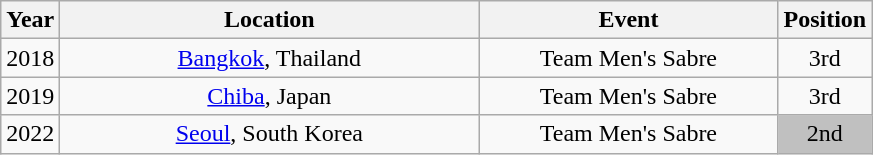<table class="wikitable" style="text-align:center;">
<tr>
<th>Year</th>
<th style="width:17em">Location</th>
<th style="width:12em">Event</th>
<th>Position</th>
</tr>
<tr>
<td>2018</td>
<td> <a href='#'>Bangkok</a>, Thailand</td>
<td>Team Men's Sabre</td>
<td>3rd</td>
</tr>
<tr>
<td>2019</td>
<td> <a href='#'>Chiba</a>, Japan</td>
<td>Team Men's Sabre</td>
<td>3rd</td>
</tr>
<tr>
<td>2022</td>
<td> <a href='#'>Seoul</a>, South Korea</td>
<td>Team Men's Sabre</td>
<td bgcolor="silver">2nd</td>
</tr>
</table>
